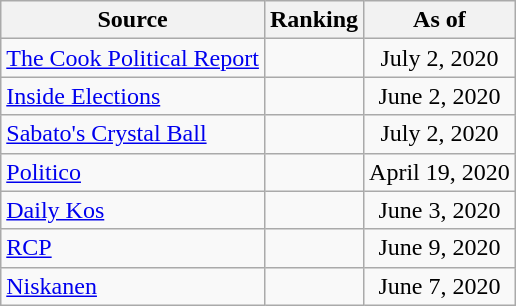<table class="wikitable" style="text-align:center">
<tr>
<th>Source</th>
<th>Ranking</th>
<th>As of</th>
</tr>
<tr>
<td align=left><a href='#'>The Cook Political Report</a></td>
<td></td>
<td>July 2, 2020</td>
</tr>
<tr>
<td align=left><a href='#'>Inside Elections</a></td>
<td></td>
<td>June 2, 2020</td>
</tr>
<tr>
<td align=left><a href='#'>Sabato's Crystal Ball</a></td>
<td></td>
<td>July 2, 2020</td>
</tr>
<tr>
<td align="left"><a href='#'>Politico</a></td>
<td></td>
<td>April 19, 2020</td>
</tr>
<tr>
<td align="left"><a href='#'>Daily Kos</a></td>
<td></td>
<td>June 3, 2020</td>
</tr>
<tr>
<td align="left"><a href='#'>RCP</a></td>
<td></td>
<td>June 9, 2020</td>
</tr>
<tr>
<td align="left"><a href='#'>Niskanen</a></td>
<td></td>
<td>June 7, 2020</td>
</tr>
</table>
